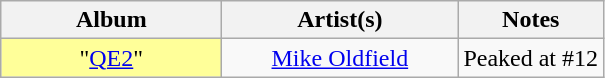<table class="wikitable">
<tr>
<th width="140">Album</th>
<th width="150">Artist(s)</th>
<th>Notes</th>
</tr>
<tr>
<td bgcolor=#FFFF99 align="center">"<a href='#'>QE2</a>" </td>
<td align="center"><a href='#'>Mike Oldfield</a></td>
<td align="center">Peaked at #12</td>
</tr>
</table>
